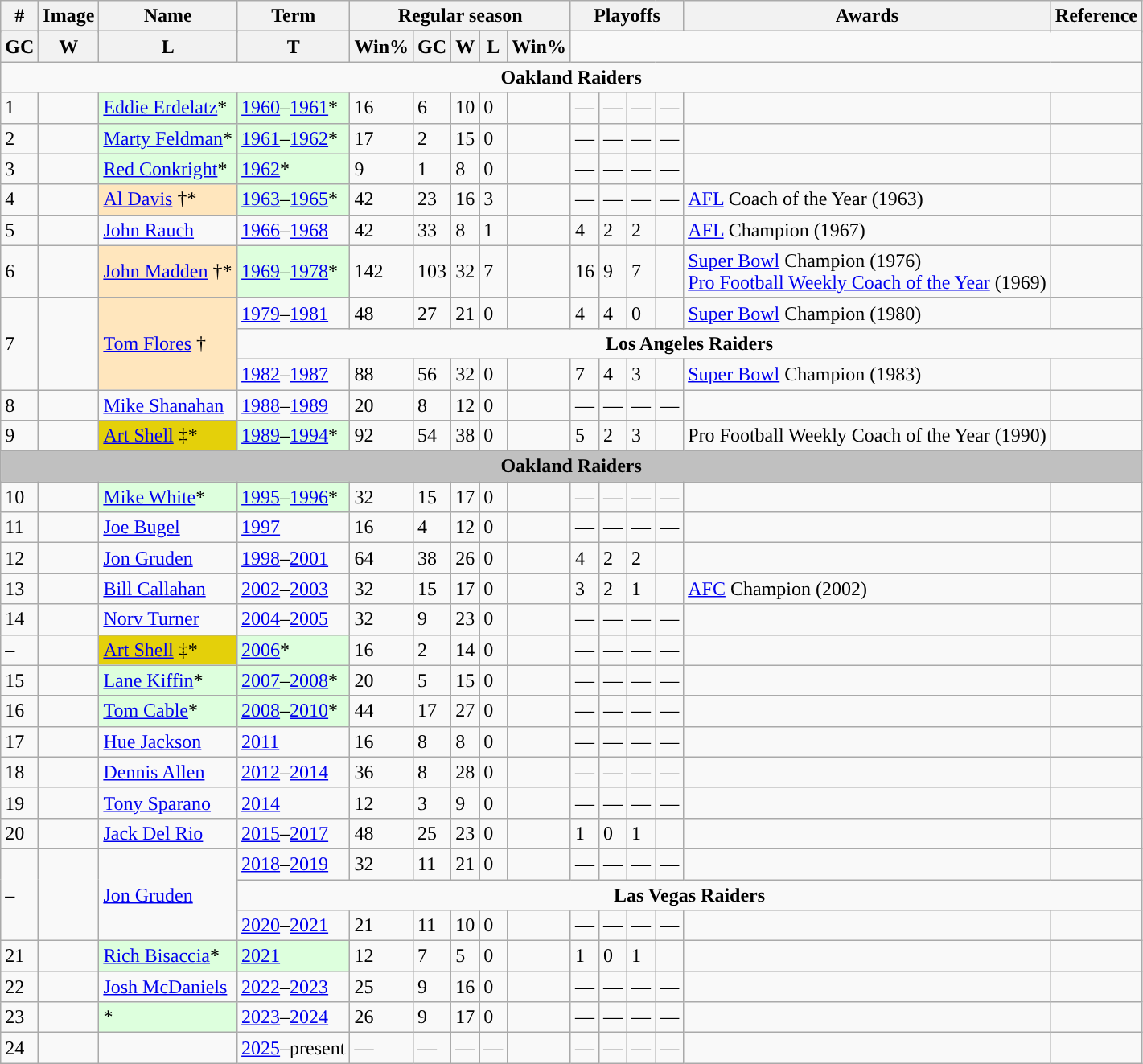<table class="wikitable">
<tr>
<th rowspan="2">#</th>
<th rowspan="2">Image</th>
<th rowspan="2">Name</th>
<th rowspan="2">Term</th>
<th colspan="5">Regular season</th>
<th colspan="4">Playoffs</th>
<th rowspan="2">Awards</th>
<th rowspan="2">Reference</th>
</tr>
<tr>
</tr>
<tr>
<th>GC</th>
<th>W</th>
<th>L</th>
<th>T</th>
<th>Win%</th>
<th>GC</th>
<th>W</th>
<th>L</th>
<th>Win%</th>
</tr>
<tr>
<td align="center" colspan="19"><strong>Oakland Raiders</strong></td>
</tr>
<tr>
<td>1</td>
<td></td>
<td style="background-color:#ddffdd"><a href='#'>Eddie Erdelatz</a>*</td>
<td style="background-color:#ddffdd"><a href='#'>1960</a>–<a href='#'>1961</a>*</td>
<td>16</td>
<td>6</td>
<td>10</td>
<td>0</td>
<td></td>
<td>—</td>
<td>—</td>
<td>—</td>
<td>—</td>
<td></td>
<td align=center></td>
</tr>
<tr>
<td>2</td>
<td></td>
<td style="background-color:#ddffdd"><a href='#'>Marty Feldman</a>*</td>
<td style="background-color:#ddffdd"><a href='#'>1961</a>–<a href='#'>1962</a>*</td>
<td>17</td>
<td>2</td>
<td>15</td>
<td>0</td>
<td></td>
<td>—</td>
<td>—</td>
<td>—</td>
<td>—</td>
<td></td>
<td align=center></td>
</tr>
<tr>
<td>3</td>
<td></td>
<td style="background-color:#ddffdd"><a href='#'>Red Conkright</a>*</td>
<td style="background-color:#ddffdd"><a href='#'>1962</a>*</td>
<td>9</td>
<td>1</td>
<td>8</td>
<td>0</td>
<td></td>
<td>—</td>
<td>—</td>
<td>—</td>
<td>—</td>
<td></td>
<td align=center></td>
</tr>
<tr>
<td>4</td>
<td></td>
<td style="background-color:#FFE6BD"><a href='#'>Al Davis</a> †*</td>
<td style="background-color:#ddffdd"><a href='#'>1963</a>–<a href='#'>1965</a>*</td>
<td>42</td>
<td>23</td>
<td>16</td>
<td>3</td>
<td></td>
<td>—</td>
<td>—</td>
<td>—</td>
<td>—</td>
<td><a href='#'>AFL</a> Coach of the Year (1963)</td>
<td align=center></td>
</tr>
<tr>
<td>5</td>
<td></td>
<td><a href='#'>John Rauch</a></td>
<td><a href='#'>1966</a>–<a href='#'>1968</a></td>
<td>42</td>
<td>33</td>
<td>8</td>
<td>1</td>
<td></td>
<td>4</td>
<td>2</td>
<td>2</td>
<td></td>
<td><a href='#'>AFL</a> Champion (1967)</td>
<td align=center></td>
</tr>
<tr>
<td>6</td>
<td></td>
<td style="background-color:#FFE6BD"><a href='#'>John Madden</a> †*</td>
<td style="background-color:#ddffdd"><a href='#'>1969</a>–<a href='#'>1978</a>*</td>
<td>142</td>
<td>103</td>
<td>32</td>
<td>7</td>
<td></td>
<td>16</td>
<td>9</td>
<td>7</td>
<td></td>
<td><a href='#'>Super Bowl</a> Champion (1976)<br><a href='#'>Pro Football Weekly Coach of the Year</a> (1969)</td>
<td align=center></td>
</tr>
<tr>
<td rowspan="3">7</td>
<td rowspan="3"></td>
<td rowspan="3" style="background-color:#FFE6BD"><a href='#'>Tom Flores</a> †</td>
<td><a href='#'>1979</a>–<a href='#'>1981</a></td>
<td>48</td>
<td>27</td>
<td>21</td>
<td>0</td>
<td></td>
<td>4</td>
<td>4</td>
<td>0</td>
<td></td>
<td><a href='#'>Super Bowl</a> Champion (1980)</td>
<td align=center></td>
</tr>
<tr>
<td align="center" colspan="16"><strong>Los Angeles Raiders</strong></td>
</tr>
<tr>
<td><a href='#'>1982</a>–<a href='#'>1987</a></td>
<td>88</td>
<td>56</td>
<td>32</td>
<td>0</td>
<td></td>
<td>7</td>
<td>4</td>
<td>3</td>
<td></td>
<td><a href='#'>Super Bowl</a> Champion (1983)</td>
<td align=center></td>
</tr>
<tr>
<td>8</td>
<td></td>
<td><a href='#'>Mike Shanahan</a></td>
<td><a href='#'>1988</a>–<a href='#'>1989</a></td>
<td>20</td>
<td>8</td>
<td>12</td>
<td>0</td>
<td></td>
<td>—</td>
<td>—</td>
<td>—</td>
<td>—</td>
<td></td>
<td align=center></td>
</tr>
<tr>
<td>9</td>
<td></td>
<td style="background-color:#E4D00A"><a href='#'>Art Shell</a> ‡*</td>
<td style="background-color:#ddffdd"><a href='#'>1989</a>–<a href='#'>1994</a>*</td>
<td>92</td>
<td>54</td>
<td>38</td>
<td>0</td>
<td></td>
<td>5</td>
<td>2</td>
<td>3</td>
<td></td>
<td>Pro Football Weekly Coach of the Year (1990)</td>
<td align=center></td>
</tr>
<tr bgcolor=silver>
<td align="center" colspan="19"><strong>Oakland Raiders</strong></td>
</tr>
<tr>
<td>10</td>
<td></td>
<td style="background-color:#ddffdd"><a href='#'>Mike White</a>*</td>
<td style="background-color:#ddffdd"><a href='#'>1995</a>–<a href='#'>1996</a>*</td>
<td>32</td>
<td>15</td>
<td>17</td>
<td>0</td>
<td></td>
<td>—</td>
<td>—</td>
<td>—</td>
<td>—</td>
<td></td>
<td align=center></td>
</tr>
<tr>
<td>11</td>
<td></td>
<td><a href='#'>Joe Bugel</a></td>
<td><a href='#'>1997</a></td>
<td>16</td>
<td>4</td>
<td>12</td>
<td>0</td>
<td></td>
<td>—</td>
<td>—</td>
<td>—</td>
<td>—</td>
<td></td>
<td align=center></td>
</tr>
<tr>
<td>12</td>
<td></td>
<td><a href='#'>Jon Gruden</a></td>
<td><a href='#'>1998</a>–<a href='#'>2001</a></td>
<td>64</td>
<td>38</td>
<td>26</td>
<td>0</td>
<td></td>
<td>4</td>
<td>2</td>
<td>2</td>
<td></td>
<td></td>
<td align=center></td>
</tr>
<tr>
<td>13</td>
<td></td>
<td><a href='#'>Bill Callahan</a></td>
<td><a href='#'>2002</a>–<a href='#'>2003</a></td>
<td>32</td>
<td>15</td>
<td>17</td>
<td>0</td>
<td></td>
<td>3</td>
<td>2</td>
<td>1</td>
<td></td>
<td><a href='#'>AFC</a> Champion (2002)</td>
<td align=center></td>
</tr>
<tr>
<td>14</td>
<td></td>
<td><a href='#'>Norv Turner</a></td>
<td><a href='#'>2004</a>–<a href='#'>2005</a></td>
<td>32</td>
<td>9</td>
<td>23</td>
<td>0</td>
<td></td>
<td>—</td>
<td>—</td>
<td>—</td>
<td>—</td>
<td></td>
<td align=center></td>
</tr>
<tr>
<td>–</td>
<td></td>
<td style="background-color:#E4D00A"><a href='#'>Art Shell</a> ‡*</td>
<td style="background-color:#ddffdd"><a href='#'>2006</a>*</td>
<td>16</td>
<td>2</td>
<td>14</td>
<td>0</td>
<td></td>
<td>—</td>
<td>—</td>
<td>—</td>
<td>—</td>
<td></td>
<td align=center></td>
</tr>
<tr>
<td>15</td>
<td></td>
<td style="background-color:#ddffdd"><a href='#'>Lane Kiffin</a>*</td>
<td style="background-color:#ddffdd"><a href='#'>2007</a>–<a href='#'>2008</a>*</td>
<td>20</td>
<td>5</td>
<td>15</td>
<td>0</td>
<td></td>
<td>—</td>
<td>—</td>
<td>—</td>
<td>—</td>
<td></td>
<td align=center></td>
</tr>
<tr>
<td>16</td>
<td></td>
<td style="background-color:#ddffdd"><a href='#'>Tom Cable</a>*</td>
<td style="background-color:#ddffdd"><a href='#'>2008</a>–<a href='#'>2010</a>*</td>
<td>44</td>
<td>17</td>
<td>27</td>
<td>0</td>
<td></td>
<td>—</td>
<td>—</td>
<td>—</td>
<td>—</td>
<td></td>
<td align=center></td>
</tr>
<tr>
<td>17</td>
<td></td>
<td><a href='#'>Hue Jackson</a></td>
<td><a href='#'>2011</a></td>
<td>16</td>
<td>8</td>
<td>8</td>
<td>0</td>
<td></td>
<td>—</td>
<td>—</td>
<td>—</td>
<td>—</td>
<td></td>
<td align=center></td>
</tr>
<tr>
<td>18</td>
<td></td>
<td><a href='#'>Dennis Allen</a></td>
<td><a href='#'>2012</a>–<a href='#'>2014</a></td>
<td>36</td>
<td>8</td>
<td>28</td>
<td>0</td>
<td></td>
<td>—</td>
<td>—</td>
<td>—</td>
<td>—</td>
<td></td>
<td align=center></td>
</tr>
<tr>
<td>19</td>
<td></td>
<td><a href='#'>Tony Sparano</a></td>
<td><a href='#'>2014</a></td>
<td>12</td>
<td>3</td>
<td>9</td>
<td>0</td>
<td></td>
<td>—</td>
<td>—</td>
<td>—</td>
<td>—</td>
<td></td>
<td align=center></td>
</tr>
<tr>
<td>20</td>
<td></td>
<td><a href='#'>Jack Del Rio</a></td>
<td><a href='#'>2015</a>–<a href='#'>2017</a></td>
<td>48</td>
<td>25</td>
<td>23</td>
<td>0</td>
<td></td>
<td>1</td>
<td>0</td>
<td>1</td>
<td></td>
<td></td>
<td align=center></td>
</tr>
<tr>
<td rowspan="3">–</td>
<td rowspan="3"></td>
<td rowspan="3"><a href='#'>Jon Gruden</a></td>
<td><a href='#'>2018</a>–<a href='#'>2019</a></td>
<td>32</td>
<td>11</td>
<td>21</td>
<td>0</td>
<td></td>
<td>—</td>
<td>—</td>
<td>—</td>
<td>—</td>
<td></td>
<td align=center></td>
</tr>
<tr>
<td align="center" colspan="16"><strong>Las Vegas Raiders</strong></td>
</tr>
<tr>
<td><a href='#'>2020</a>–<a href='#'>2021</a></td>
<td>21</td>
<td>11</td>
<td>10</td>
<td>0</td>
<td></td>
<td>—</td>
<td>—</td>
<td>—</td>
<td>—</td>
<td></td>
<td align=center></td>
</tr>
<tr>
<td>21</td>
<td></td>
<td style="background-color:#ddffdd"><a href='#'>Rich Bisaccia</a>*</td>
<td style="background-color:#ddffdd"><a href='#'>2021</a></td>
<td>12</td>
<td>7</td>
<td>5</td>
<td>0</td>
<td></td>
<td>1</td>
<td>0</td>
<td>1</td>
<td></td>
<td></td>
<td align=center></td>
</tr>
<tr>
<td>22</td>
<td></td>
<td><a href='#'>Josh McDaniels</a></td>
<td><a href='#'>2022</a>–<a href='#'>2023</a></td>
<td>25</td>
<td>9</td>
<td>16</td>
<td>0</td>
<td></td>
<td>—</td>
<td>—</td>
<td>—</td>
<td>—</td>
<td></td>
<td align=center></td>
</tr>
<tr>
<td>23</td>
<td></td>
<td align="left" style="background-color:#ddffdd">*</td>
<td><a href='#'>2023</a>–<a href='#'>2024</a></td>
<td>26</td>
<td>9</td>
<td>17</td>
<td>0</td>
<td></td>
<td>—</td>
<td>—</td>
<td>—</td>
<td>—</td>
<td></td>
<td align=center></td>
</tr>
<tr>
<td>24</td>
<td></td>
<td></td>
<td><a href='#'>2025</a>–present</td>
<td>—</td>
<td>—</td>
<td>—</td>
<td>—</td>
<td></td>
<td>—</td>
<td>—</td>
<td>—</td>
<td>—</td>
<td></td>
<td align=center></td>
</tr>
</table>
